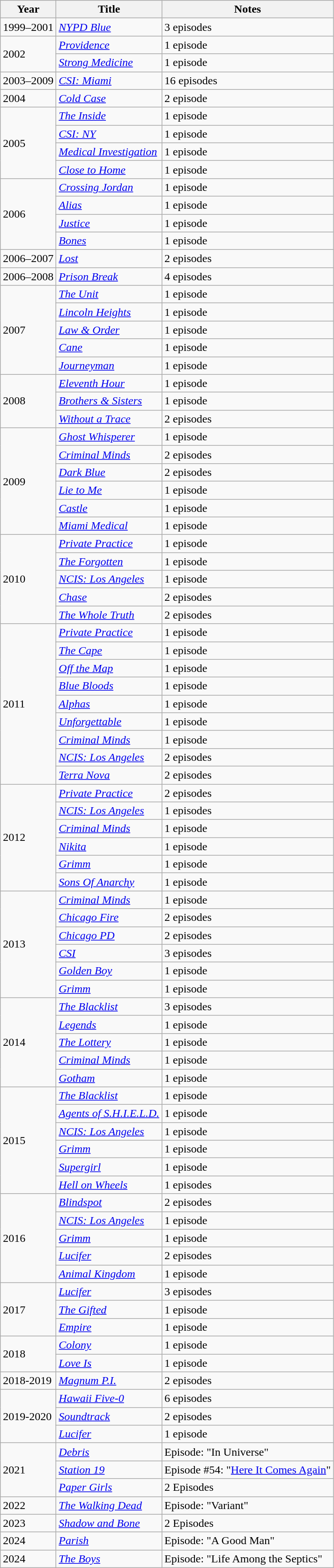<table class="wikitable">
<tr>
<th>Year</th>
<th>Title</th>
<th>Notes</th>
</tr>
<tr>
<td>1999–2001</td>
<td><em><a href='#'>NYPD Blue</a></em></td>
<td>3 episodes</td>
</tr>
<tr>
<td rowspan=2>2002</td>
<td><em><a href='#'>Providence</a></em></td>
<td>1 episode</td>
</tr>
<tr>
<td><em><a href='#'>Strong Medicine</a></em></td>
<td>1 episode</td>
</tr>
<tr>
<td>2003–2009</td>
<td><em><a href='#'>CSI: Miami</a></em></td>
<td>16 episodes</td>
</tr>
<tr>
<td>2004</td>
<td><em><a href='#'>Cold Case</a></em></td>
<td>2 episode</td>
</tr>
<tr>
<td rowspan=4>2005</td>
<td><em><a href='#'>The Inside</a></em></td>
<td>1 episode</td>
</tr>
<tr>
<td><em><a href='#'>CSI: NY</a></em></td>
<td>1 episode</td>
</tr>
<tr>
<td><em><a href='#'>Medical Investigation</a></em></td>
<td>1 episode</td>
</tr>
<tr>
<td><em><a href='#'>Close to Home</a></em></td>
<td>1 episode</td>
</tr>
<tr>
<td rowspan=4>2006</td>
<td><em><a href='#'>Crossing Jordan</a></em></td>
<td>1 episode</td>
</tr>
<tr>
<td><em><a href='#'>Alias</a></em></td>
<td>1 episode</td>
</tr>
<tr>
<td><em><a href='#'>Justice</a></em></td>
<td>1 episode</td>
</tr>
<tr>
<td><em><a href='#'>Bones</a></em></td>
<td>1 episode</td>
</tr>
<tr>
<td>2006–2007</td>
<td><em><a href='#'>Lost</a></em></td>
<td>2 episodes</td>
</tr>
<tr>
<td>2006–2008</td>
<td><em><a href='#'>Prison Break</a></em></td>
<td>4 episodes</td>
</tr>
<tr>
<td rowspan=5>2007</td>
<td><em><a href='#'>The Unit</a></em></td>
<td>1 episode</td>
</tr>
<tr>
<td><em><a href='#'>Lincoln Heights</a></em></td>
<td>1 episode</td>
</tr>
<tr>
<td><em><a href='#'>Law & Order</a></em></td>
<td>1 episode</td>
</tr>
<tr>
<td><em><a href='#'>Cane</a></em></td>
<td>1 episode</td>
</tr>
<tr>
<td><em><a href='#'>Journeyman</a></em></td>
<td>1 episode</td>
</tr>
<tr>
<td rowspan=3>2008</td>
<td><em><a href='#'>Eleventh Hour</a></em></td>
<td>1 episode</td>
</tr>
<tr>
<td><em><a href='#'>Brothers & Sisters</a></em></td>
<td>1 episode</td>
</tr>
<tr>
<td><em><a href='#'>Without a Trace</a></em></td>
<td>2 episodes</td>
</tr>
<tr>
<td rowspan=6>2009</td>
<td><em><a href='#'>Ghost Whisperer</a></em></td>
<td>1 episode</td>
</tr>
<tr>
<td><em><a href='#'>Criminal Minds</a></em></td>
<td>2 episodes</td>
</tr>
<tr>
<td><em><a href='#'>Dark Blue</a></em></td>
<td>2 episodes</td>
</tr>
<tr>
<td><em><a href='#'>Lie to Me</a></em></td>
<td>1 episode</td>
</tr>
<tr>
<td><em><a href='#'>Castle</a></em></td>
<td>1 episode</td>
</tr>
<tr>
<td><em><a href='#'>Miami Medical</a></em></td>
<td>1 episode</td>
</tr>
<tr>
<td rowspan=5>2010</td>
<td><em><a href='#'>Private Practice</a></em></td>
<td>1 episode</td>
</tr>
<tr>
<td><em><a href='#'>The Forgotten</a></em></td>
<td>1 episode</td>
</tr>
<tr>
<td><em><a href='#'>NCIS: Los Angeles</a></em></td>
<td>1 episode</td>
</tr>
<tr>
<td><em><a href='#'>Chase</a></em></td>
<td>2 episodes</td>
</tr>
<tr>
<td><em><a href='#'>The Whole Truth</a></em></td>
<td>2 episodes</td>
</tr>
<tr>
<td rowspan=9>2011</td>
<td><em><a href='#'>Private Practice</a></em></td>
<td>1 episode</td>
</tr>
<tr>
<td><em><a href='#'>The Cape</a></em></td>
<td>1 episode</td>
</tr>
<tr>
<td><em><a href='#'>Off the Map</a></em></td>
<td>1 episode</td>
</tr>
<tr>
<td><em><a href='#'>Blue Bloods</a></em></td>
<td>1 episode</td>
</tr>
<tr>
<td><em><a href='#'>Alphas</a></em></td>
<td>1 episode</td>
</tr>
<tr>
<td><em><a href='#'>Unforgettable</a></em></td>
<td>1 episode</td>
</tr>
<tr>
<td><em><a href='#'>Criminal Minds</a></em></td>
<td>1 episode</td>
</tr>
<tr>
<td><em><a href='#'>NCIS: Los Angeles</a></em></td>
<td>2 episodes</td>
</tr>
<tr>
<td><em><a href='#'>Terra Nova</a></em></td>
<td>2 episodes</td>
</tr>
<tr>
<td rowspan=6>2012</td>
<td><em><a href='#'>Private Practice</a></em></td>
<td>2 episodes</td>
</tr>
<tr>
<td><em><a href='#'>NCIS: Los Angeles</a></em></td>
<td>1 episodes</td>
</tr>
<tr>
<td><em><a href='#'>Criminal Minds</a></em></td>
<td>1 episode</td>
</tr>
<tr>
<td><em><a href='#'>Nikita</a></em></td>
<td>1 episode</td>
</tr>
<tr>
<td><em><a href='#'>Grimm</a></em></td>
<td>1 episode</td>
</tr>
<tr>
<td><em><a href='#'>Sons Of Anarchy</a></em></td>
<td>1 episode</td>
</tr>
<tr>
<td rowspan=6>2013</td>
<td><em><a href='#'>Criminal Minds</a></em></td>
<td>1 episode</td>
</tr>
<tr>
<td><em><a href='#'>Chicago Fire</a></em></td>
<td>2 episodes</td>
</tr>
<tr>
<td><em><a href='#'>Chicago PD</a></em></td>
<td>2 episodes</td>
</tr>
<tr>
<td><em><a href='#'>CSI</a></em></td>
<td>3 episodes</td>
</tr>
<tr>
<td><em><a href='#'>Golden Boy</a></em></td>
<td>1 episode</td>
</tr>
<tr>
<td><em><a href='#'>Grimm</a></em></td>
<td>1 episode</td>
</tr>
<tr>
<td rowspan=5>2014</td>
<td><em><a href='#'>The Blacklist</a></em></td>
<td>3 episodes</td>
</tr>
<tr>
<td><em><a href='#'>Legends</a></em></td>
<td>1 episode</td>
</tr>
<tr>
<td><em><a href='#'>The Lottery</a></em></td>
<td>1 episode</td>
</tr>
<tr>
<td><em><a href='#'>Criminal Minds</a></em></td>
<td>1 episode</td>
</tr>
<tr>
<td><em><a href='#'>Gotham</a></em></td>
<td>1 episode</td>
</tr>
<tr>
<td rowspan=6>2015</td>
<td><em><a href='#'>The Blacklist</a></em></td>
<td>1 episode</td>
</tr>
<tr>
<td><em><a href='#'>Agents of S.H.I.E.L.D.</a></em></td>
<td>1 episode</td>
</tr>
<tr>
<td><em><a href='#'>NCIS: Los Angeles</a></em></td>
<td>1 episode</td>
</tr>
<tr>
<td><em><a href='#'>Grimm</a></em></td>
<td>1 episode</td>
</tr>
<tr>
<td><em><a href='#'>Supergirl</a></em></td>
<td>1 episode</td>
</tr>
<tr>
<td><em><a href='#'>Hell on Wheels</a></em></td>
<td>1 episodes</td>
</tr>
<tr>
<td rowspan=5>2016</td>
<td><em><a href='#'>Blindspot</a></em></td>
<td>2 episodes</td>
</tr>
<tr>
<td><em><a href='#'>NCIS: Los Angeles</a></em></td>
<td>1 episode</td>
</tr>
<tr>
<td><em><a href='#'>Grimm</a></em></td>
<td>1 episode</td>
</tr>
<tr>
<td><em><a href='#'>Lucifer</a></em></td>
<td>2 episodes</td>
</tr>
<tr>
<td><em><a href='#'>Animal Kingdom</a></em></td>
<td>1 episode</td>
</tr>
<tr>
<td rowspan=3>2017</td>
<td><em><a href='#'>Lucifer</a></em></td>
<td>3 episodes</td>
</tr>
<tr>
<td><em><a href='#'>The Gifted</a></em></td>
<td>1 episode</td>
</tr>
<tr>
<td><em><a href='#'>Empire</a></em></td>
<td>1 episode</td>
</tr>
<tr>
<td rowspan=2>2018</td>
<td><em><a href='#'>Colony</a></em></td>
<td>1 episode</td>
</tr>
<tr>
<td><em><a href='#'>Love Is</a></em></td>
<td>1 episode</td>
</tr>
<tr>
<td>2018-2019</td>
<td><em><a href='#'>Magnum P.I.</a></em></td>
<td>2 episodes</td>
</tr>
<tr>
<td rowspan=3>2019-2020</td>
<td><em><a href='#'>Hawaii Five-0</a></em></td>
<td>6 episodes</td>
</tr>
<tr>
<td><em><a href='#'>Soundtrack</a></em></td>
<td>2 episodes</td>
</tr>
<tr>
<td><em><a href='#'>Lucifer</a></em></td>
<td>1 episode</td>
</tr>
<tr>
<td rowspan=3>2021</td>
<td><em><a href='#'>Debris</a></em></td>
<td>Episode: "In Universe"</td>
</tr>
<tr>
<td><em><a href='#'>Station 19</a></em></td>
<td>Episode #54: "<a href='#'>Here It Comes Again</a>"</td>
</tr>
<tr>
<td><em><a href='#'>Paper Girls</a></em></td>
<td>2 Episodes</td>
</tr>
<tr>
<td rowspan=1>2022</td>
<td><em><a href='#'>The Walking Dead</a></em></td>
<td>Episode: "Variant"</td>
</tr>
<tr>
<td rowspan=1>2023</td>
<td><em><a href='#'>Shadow and Bone</a></em></td>
<td>2 Episodes</td>
</tr>
<tr>
<td rowspan=1>2024</td>
<td><em><a href='#'>Parish</a></em></td>
<td>Episode: "A Good Man"</td>
</tr>
<tr>
<td rowspan=1>2024</td>
<td><em><a href='#'>The Boys</a></em></td>
<td>Episode: "Life Among the Septics"</td>
</tr>
</table>
